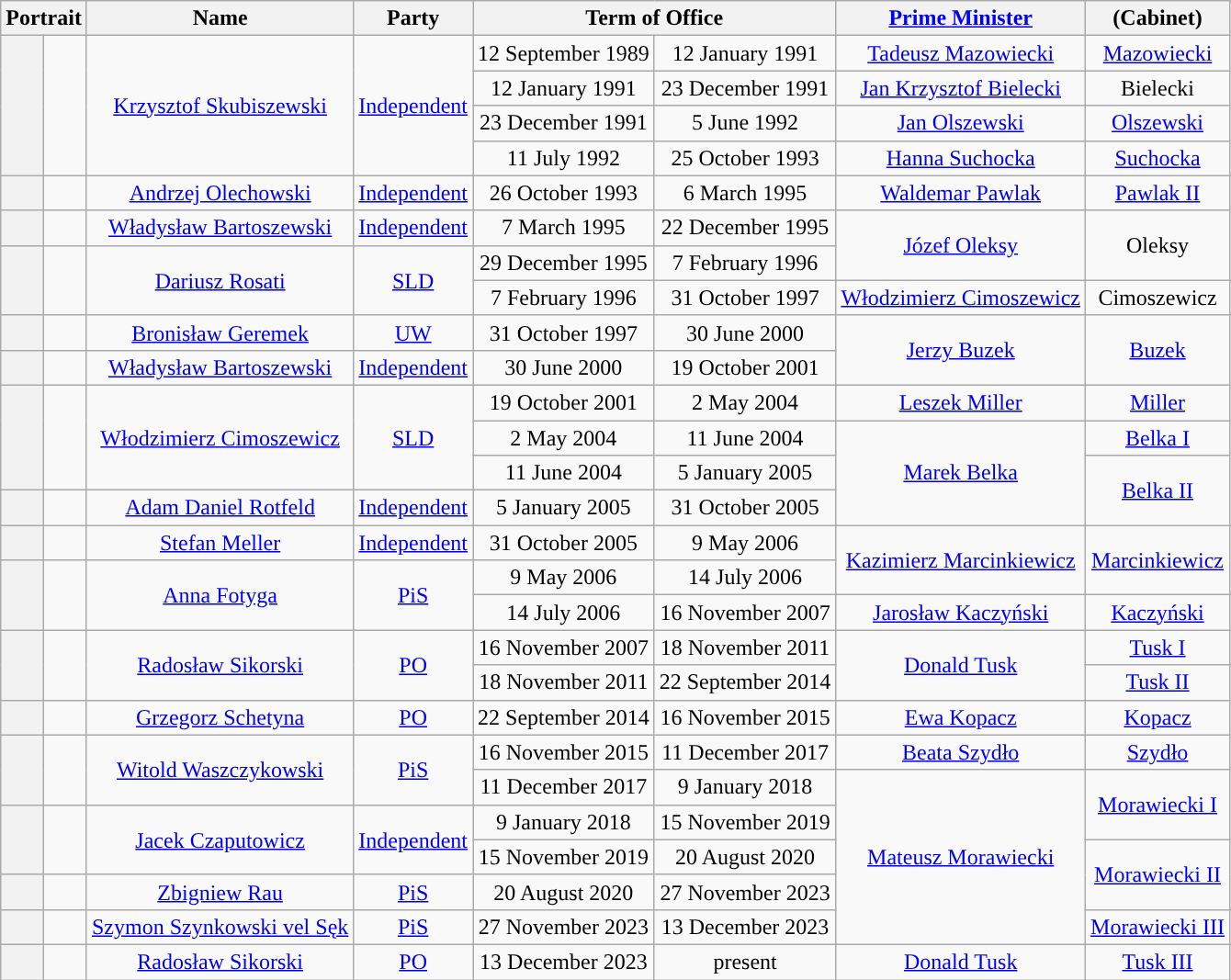<table class="wikitable" style="text-align:center;">
<tr>
<th colspan=2>Portrait</th>
<th>Name<br></th>
<th>Party</th>
<th colspan=2>Term of Office</th>
<th><a href='#'>Prime Minister</a></th>
<th>(Cabinet)</th>
</tr>
<tr>
<th rowspan=4 style="background:"></th>
<td rowspan=4></td>
<td rowspan=4><a href='#'>Krzysztof Skubiszewski</a><br></td>
<td rowspan=4><a href='#'>Independent</a></td>
<td>12 September 1989</td>
<td>12 January 1991</td>
<td><a href='#'>Tadeusz Mazowiecki</a></td>
<td><a href='#'>Mazowiecki</a></td>
</tr>
<tr>
<td>12 January 1991</td>
<td>23 December 1991</td>
<td><a href='#'>Jan Krzysztof Bielecki</a></td>
<td>Bielecki</td>
</tr>
<tr>
<td>23 December 1991</td>
<td>5 June 1992</td>
<td><a href='#'>Jan Olszewski</a></td>
<td><a href='#'>Olszewski</a></td>
</tr>
<tr>
<td>11 July 1992</td>
<td>25 October 1993</td>
<td><a href='#'>Hanna Suchocka</a></td>
<td><a href='#'>Suchocka</a></td>
</tr>
<tr>
<th style="background:"></th>
<td></td>
<td><a href='#'>Andrzej Olechowski</a><br></td>
<td><a href='#'>Independent</a></td>
<td>26 October 1993</td>
<td>6 March 1995</td>
<td><a href='#'>Waldemar Pawlak</a></td>
<td><a href='#'>Pawlak II</a></td>
</tr>
<tr>
<th style="background:"></th>
<td></td>
<td><a href='#'>Władysław Bartoszewski</a><br></td>
<td><a href='#'>Independent</a></td>
<td>7 March 1995</td>
<td>22 December 1995</td>
<td rowspan=2><a href='#'>Józef Oleksy</a></td>
<td rowspan=2>Oleksy</td>
</tr>
<tr>
<th rowspan=2 style="background:"></th>
<td rowspan=2></td>
<td rowspan=2><a href='#'>Dariusz Rosati</a><br></td>
<td rowspan=2><a href='#'>SLD</a></td>
<td>29 December 1995</td>
<td>7 February 1996</td>
</tr>
<tr>
<td>7 February 1996</td>
<td>31 October 1997</td>
<td><a href='#'>Włodzimierz Cimoszewicz</a></td>
<td>Cimoszewicz</td>
</tr>
<tr>
<th style="background:"></th>
<td></td>
<td><a href='#'>Bronisław Geremek</a><br></td>
<td><a href='#'>UW</a></td>
<td>31 October 1997</td>
<td>30 June 2000</td>
<td rowspan=2><a href='#'>Jerzy Buzek</a></td>
<td rowspan=2><a href='#'>Buzek</a></td>
</tr>
<tr>
<th style="background:"></th>
<td></td>
<td><a href='#'>Władysław Bartoszewski</a><br></td>
<td><a href='#'>Independent</a></td>
<td>30 June 2000</td>
<td>19 October 2001</td>
</tr>
<tr>
<th rowspan=3 style="background:"></th>
<td rowspan=3></td>
<td rowspan=3><a href='#'>Włodzimierz Cimoszewicz</a><br></td>
<td rowspan=3><a href='#'>SLD</a></td>
<td>19 October 2001</td>
<td>2 May 2004</td>
<td><a href='#'>Leszek Miller</a></td>
<td><a href='#'>Miller</a></td>
</tr>
<tr>
<td>2 May 2004</td>
<td>11 June 2004</td>
<td rowspan=3><a href='#'>Marek Belka</a></td>
<td><a href='#'>Belka I</a></td>
</tr>
<tr>
<td>11 June 2004</td>
<td>5 January 2005</td>
<td rowspan=2><a href='#'>Belka II</a></td>
</tr>
<tr>
<th style="background:"></th>
<td></td>
<td><a href='#'>Adam Daniel Rotfeld</a><br></td>
<td><a href='#'>Independent</a></td>
<td>5 January 2005</td>
<td>31 October 2005</td>
</tr>
<tr>
<th style="background:"></th>
<td></td>
<td><a href='#'>Stefan Meller</a><br></td>
<td><a href='#'>Independent</a></td>
<td>31 October 2005</td>
<td>9 May 2006</td>
<td rowspan=2><a href='#'>Kazimierz Marcinkiewicz</a></td>
<td rowspan=2><a href='#'>Marcinkiewicz</a></td>
</tr>
<tr>
<th rowspan=2 style="background:"></th>
<td rowspan=2></td>
<td rowspan=2><a href='#'>Anna Fotyga</a><br></td>
<td rowspan=2><a href='#'>PiS</a></td>
<td>9 May 2006</td>
<td>14 July 2006</td>
</tr>
<tr>
<td>14 July 2006</td>
<td>16 November 2007</td>
<td><a href='#'>Jarosław Kaczyński</a></td>
<td><a href='#'>Kaczyński</a></td>
</tr>
<tr>
<th rowspan=2 style="background:"></th>
<td rowspan=2></td>
<td rowspan=2><a href='#'>Radosław Sikorski</a><br></td>
<td rowspan=2><a href='#'>PO</a></td>
<td>16 November 2007</td>
<td>18 November 2011</td>
<td rowspan=2><a href='#'>Donald Tusk</a></td>
<td><a href='#'>Tusk I</a></td>
</tr>
<tr>
<td>18 November 2011</td>
<td>22 September 2014</td>
<td><a href='#'>Tusk II</a></td>
</tr>
<tr>
<th style="background:"></th>
<td></td>
<td><a href='#'>Grzegorz Schetyna</a><br></td>
<td><a href='#'>PO</a></td>
<td>22 September 2014</td>
<td>16 November 2015</td>
<td><a href='#'>Ewa Kopacz</a></td>
<td><a href='#'>Kopacz</a></td>
</tr>
<tr>
<th rowspan=2 style="background:"></th>
<td rowspan=2></td>
<td rowspan=2><a href='#'>Witold Waszczykowski</a><br></td>
<td rowspan=2><a href='#'>PiS</a></td>
<td>16 November 2015</td>
<td>11 December 2017</td>
<td><a href='#'>Beata Szydło</a></td>
<td><a href='#'>Szydło</a></td>
</tr>
<tr>
<td>11 December 2017</td>
<td>9 January 2018</td>
<td rowspan=5><a href='#'>Mateusz Morawiecki</a></td>
<td rowspan=2><a href='#'>Morawiecki I</a></td>
</tr>
<tr>
<th rowspan=2 style="background:"></th>
<td rowspan=2></td>
<td rowspan=2><a href='#'>Jacek Czaputowicz</a><br></td>
<td rowspan=2><a href='#'>Independent</a></td>
<td>9 January 2018</td>
<td>15 November 2019</td>
</tr>
<tr>
<td>15 November 2019</td>
<td>20 August 2020</td>
<td rowspan=2><a href='#'>Morawiecki II</a></td>
</tr>
<tr>
<th style="background:"></th>
<td></td>
<td><a href='#'>Zbigniew Rau</a><br></td>
<td><a href='#'>PiS</a></td>
<td>20 August 2020</td>
<td>27 November 2023</td>
</tr>
<tr>
<th style="background:"></th>
<td></td>
<td><a href='#'>Szymon Szynkowski vel Sęk</a><br></td>
<td><a href='#'>PiS</a></td>
<td>27 November 2023</td>
<td>13 December 2023</td>
<td><a href='#'>Morawiecki III</a></td>
</tr>
<tr>
<th style="background:"></th>
<td></td>
<td><a href='#'>Radosław Sikorski</a><br></td>
<td><a href='#'>PO</a></td>
<td>13 December 2023</td>
<td>present</td>
<td><a href='#'>Donald Tusk</a></td>
<td><a href='#'>Tusk III</a></td>
</tr>
</table>
